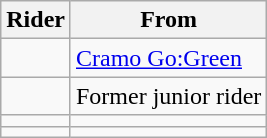<table class="wikitable sortable">
<tr>
<th>Rider</th>
<th>From</th>
</tr>
<tr>
<td></td>
<td><a href='#'>Cramo Go:Green</a></td>
</tr>
<tr>
<td></td>
<td>Former junior rider</td>
</tr>
<tr>
<td></td>
<td></td>
</tr>
<tr>
<td></td>
<td></td>
</tr>
</table>
